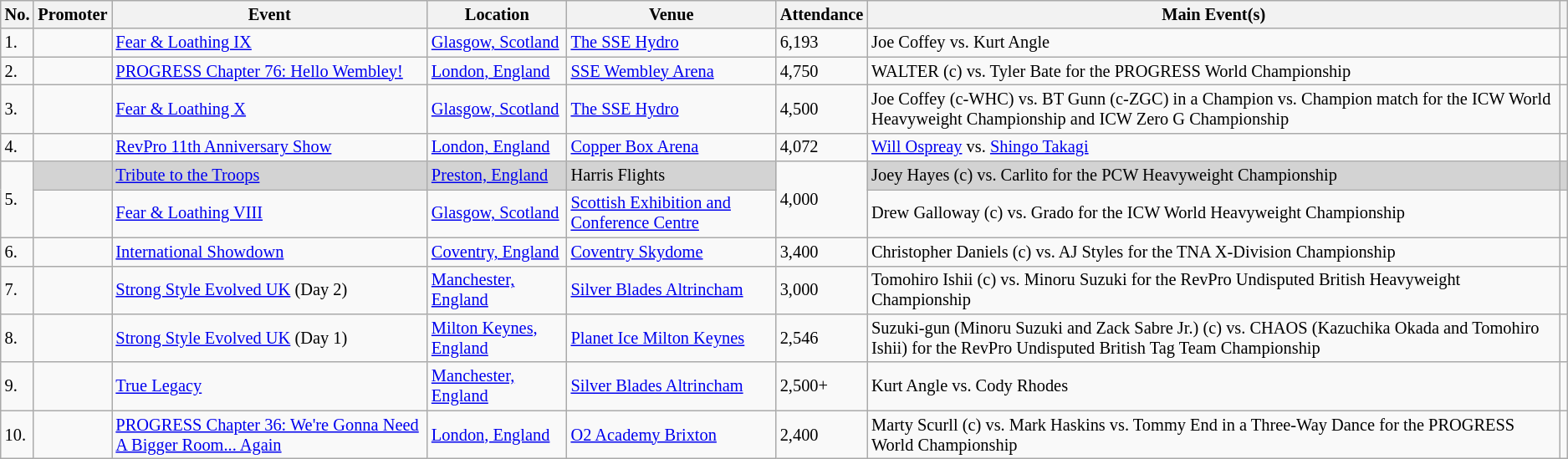<table class="wikitable sortable" style="font-size:85%;">
<tr>
<th>No.</th>
<th>Promoter</th>
<th>Event</th>
<th>Location</th>
<th>Venue</th>
<th>Attendance</th>
<th class=unsortable>Main Event(s)</th>
<th class=unsortable></th>
</tr>
<tr>
<td>1.</td>
<td></td>
<td><a href='#'>Fear & Loathing IX</a> <br> </td>
<td><a href='#'>Glasgow, Scotland</a></td>
<td><a href='#'>The SSE Hydro</a></td>
<td>6,193</td>
<td>Joe Coffey vs. Kurt Angle</td>
<td></td>
</tr>
<tr>
<td>2.</td>
<td></td>
<td><a href='#'>PROGRESS Chapter 76: Hello Wembley!</a> <br> </td>
<td><a href='#'>London, England</a></td>
<td><a href='#'>SSE Wembley Arena</a></td>
<td>4,750</td>
<td>WALTER (c) vs. Tyler Bate for the PROGRESS World Championship</td>
<td></td>
</tr>
<tr>
<td>3.</td>
<td></td>
<td><a href='#'>Fear & Loathing X</a> <br> </td>
<td><a href='#'>Glasgow, Scotland</a></td>
<td><a href='#'>The SSE Hydro</a></td>
<td>4,500</td>
<td>Joe Coffey (c-WHC) vs. BT Gunn (c-ZGC) in a Champion vs. Champion match for the ICW World Heavyweight Championship and ICW Zero G Championship</td>
<td></td>
</tr>
<tr>
<td>4.</td>
<td></td>
<td><a href='#'>RevPro 11th Anniversary Show</a> <br> </td>
<td><a href='#'>London, England</a></td>
<td><a href='#'>Copper Box Arena</a></td>
<td>4,072</td>
<td><a href='#'>Will Ospreay</a> vs. <a href='#'>Shingo Takagi</a></td>
<td></td>
</tr>
<tr>
<td rowspan=2>5.</td>
<td bgcolor=lightgrey></td>
<td bgcolor=lightgrey><a href='#'>Tribute to the Troops</a> <br> </td>
<td bgcolor=lightgrey><a href='#'>Preston, England</a></td>
<td bgcolor=lightgrey>Harris Flights</td>
<td rowspan=2>4,000</td>
<td bgcolor=lightgrey>Joey Hayes (c) vs. Carlito for the PCW Heavyweight Championship</td>
<td bgcolor=lightgrey></td>
</tr>
<tr>
<td></td>
<td><a href='#'>Fear & Loathing VIII</a> <br> </td>
<td><a href='#'>Glasgow, Scotland</a></td>
<td><a href='#'>Scottish Exhibition and Conference Centre</a></td>
<td>Drew Galloway (c) vs. Grado for the ICW World Heavyweight Championship</td>
<td></td>
</tr>
<tr>
<td>6.</td>
<td></td>
<td><a href='#'>International Showdown</a> <br> </td>
<td><a href='#'>Coventry, England</a></td>
<td><a href='#'>Coventry Skydome</a></td>
<td>3,400</td>
<td>Christopher Daniels (c) vs. AJ Styles for the TNA X-Division Championship</td>
<td></td>
</tr>
<tr>
<td>7.</td>
<td></td>
<td><a href='#'>Strong Style Evolved UK</a> (Day 2) <br> </td>
<td><a href='#'>Manchester, England</a></td>
<td><a href='#'>Silver Blades Altrincham</a></td>
<td>3,000</td>
<td>Tomohiro Ishii (c) vs. Minoru Suzuki for the RevPro Undisputed British Heavyweight Championship</td>
<td></td>
</tr>
<tr>
<td>8.</td>
<td></td>
<td><a href='#'>Strong Style Evolved UK</a> (Day 1) <br> </td>
<td><a href='#'>Milton Keynes, England</a></td>
<td><a href='#'>Planet Ice Milton Keynes</a></td>
<td>2,546</td>
<td>Suzuki-gun (Minoru Suzuki and Zack Sabre Jr.) (c) vs. CHAOS (Kazuchika Okada and Tomohiro Ishii) for the RevPro Undisputed British Tag Team Championship</td>
<td></td>
</tr>
<tr>
<td>9.</td>
<td></td>
<td><a href='#'>True Legacy</a> <br> </td>
<td><a href='#'>Manchester, England</a></td>
<td><a href='#'>Silver Blades Altrincham</a></td>
<td>2,500+</td>
<td>Kurt Angle vs. Cody Rhodes</td>
<td></td>
</tr>
<tr>
<td>10.</td>
<td></td>
<td><a href='#'>PROGRESS Chapter 36: We're Gonna Need A Bigger Room... Again</a> <br> </td>
<td><a href='#'>London, England</a></td>
<td><a href='#'>O2 Academy Brixton</a></td>
<td>2,400</td>
<td>Marty Scurll (c) vs. Mark Haskins vs. Tommy End in a Three-Way Dance for the PROGRESS World Championship</td>
<td></td>
</tr>
</table>
